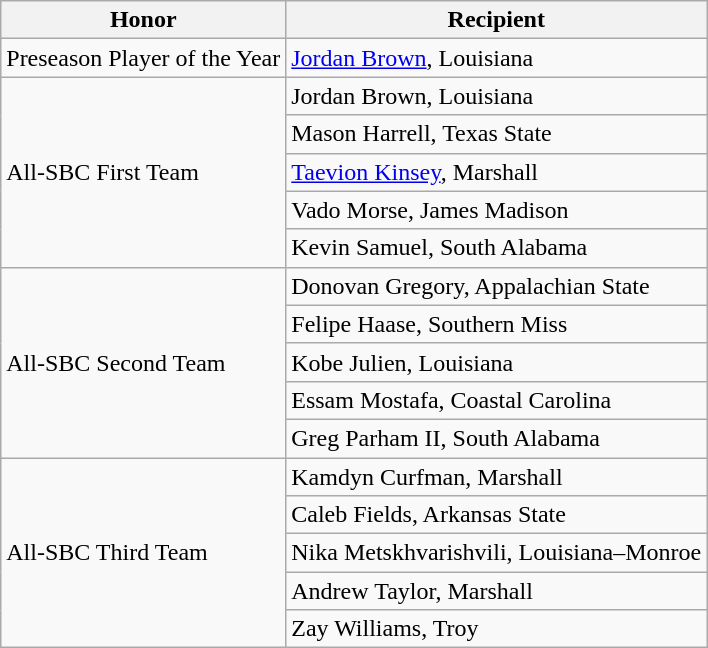<table class="wikitable" border="1">
<tr>
<th>Honor</th>
<th>Recipient</th>
</tr>
<tr>
<td>Preseason Player of the Year</td>
<td><a href='#'>Jordan Brown</a>, Louisiana</td>
</tr>
<tr>
<td rowspan=5 valign=middle>All-SBC First Team</td>
<td>Jordan Brown, Louisiana</td>
</tr>
<tr>
<td>Mason Harrell, Texas State</td>
</tr>
<tr>
<td><a href='#'>Taevion Kinsey</a>, Marshall</td>
</tr>
<tr>
<td>Vado Morse, James Madison</td>
</tr>
<tr>
<td>Kevin Samuel, South Alabama</td>
</tr>
<tr>
<td rowspan=5 valign=middle>All-SBC Second Team</td>
<td>Donovan Gregory, Appalachian State</td>
</tr>
<tr>
<td>Felipe Haase, Southern Miss</td>
</tr>
<tr>
<td>Kobe Julien, Louisiana</td>
</tr>
<tr>
<td>Essam Mostafa, Coastal Carolina</td>
</tr>
<tr>
<td>Greg Parham II, South Alabama</td>
</tr>
<tr>
<td rowspan=5 valign=middle>All-SBC Third Team</td>
<td>Kamdyn Curfman, Marshall</td>
</tr>
<tr>
<td>Caleb Fields, Arkansas State</td>
</tr>
<tr>
<td>Nika Metskhvarishvili, Louisiana–Monroe</td>
</tr>
<tr>
<td>Andrew Taylor, Marshall</td>
</tr>
<tr>
<td>Zay Williams, Troy</td>
</tr>
</table>
